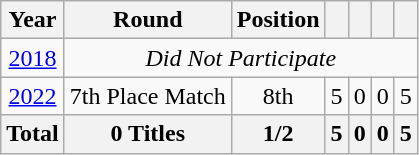<table class="wikitable" style="text-align: center;">
<tr>
<th>Year</th>
<th>Round</th>
<th>Position</th>
<th></th>
<th></th>
<th></th>
<th></th>
</tr>
<tr>
<td> <a href='#'>2018</a></td>
<td colspan="6"><em>Did Not Participate</em></td>
</tr>
<tr>
<td> <a href='#'>2022</a></td>
<td>7th Place Match</td>
<td>8th</td>
<td>5</td>
<td>0</td>
<td>0</td>
<td>5</td>
</tr>
<tr>
<th>Total</th>
<th>0 Titles</th>
<th>1/2</th>
<th>5</th>
<th>0</th>
<th>0</th>
<th>5</th>
</tr>
</table>
